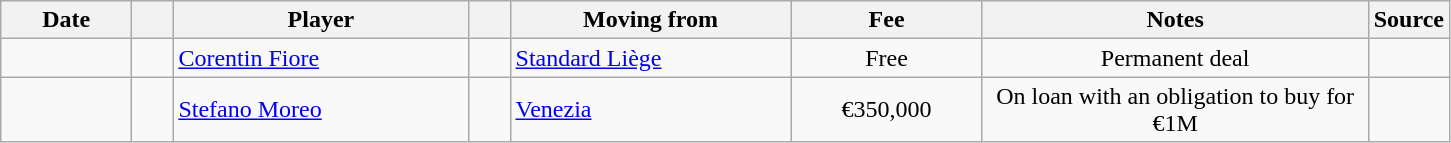<table class="wikitable sortable">
<tr>
<th style="width:80px;">Date</th>
<th style="width:20px;"></th>
<th style="width:190px;">Player</th>
<th style="width:20px;"></th>
<th style="width:180px;">Moving from</th>
<th style="width:120px;" class="unsortable">Fee</th>
<th style="width:250px;" class="unsortable">Notes</th>
<th style="width:20px;">Source</th>
</tr>
<tr>
<td></td>
<td align=center></td>
<td> <a href='#'>Corentin Fiore</a></td>
<td align="center"></td>
<td> <a href='#'>Standard Liège</a></td>
<td align=center>Free</td>
<td align=center>Permanent deal</td>
<td></td>
</tr>
<tr>
<td></td>
<td align="center"></td>
<td> <a href='#'>Stefano Moreo</a></td>
<td align="center"></td>
<td> <a href='#'>Venezia</a></td>
<td align=center>€350,000</td>
<td align=center>On loan with an obligation to buy for €1M</td>
<td></td>
</tr>
</table>
